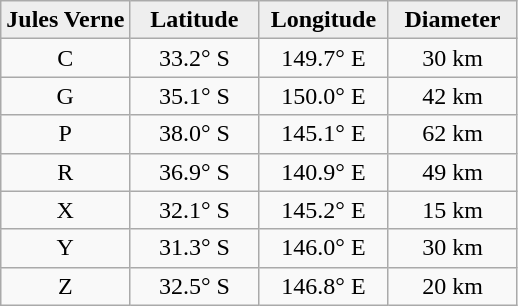<table class="wikitable">
<tr>
<th width="25%" style="background:#eeeeee;">Jules Verne</th>
<th width="25%" style="background:#eeeeee;">Latitude</th>
<th width="25%" style="background:#eeeeee;">Longitude</th>
<th width="25%" style="background:#eeeeee;">Diameter</th>
</tr>
<tr>
<td align="center">C</td>
<td align="center">33.2° S</td>
<td align="center">149.7° E</td>
<td align="center">30 km</td>
</tr>
<tr>
<td align="center">G</td>
<td align="center">35.1° S</td>
<td align="center">150.0° E</td>
<td align="center">42 km</td>
</tr>
<tr>
<td align="center">P</td>
<td align="center">38.0° S</td>
<td align="center">145.1° E</td>
<td align="center">62 km</td>
</tr>
<tr>
<td align="center">R</td>
<td align="center">36.9° S</td>
<td align="center">140.9° E</td>
<td align="center">49 km</td>
</tr>
<tr>
<td align="center">X</td>
<td align="center">32.1° S</td>
<td align="center">145.2° E</td>
<td align="center">15 km</td>
</tr>
<tr>
<td align="center">Y</td>
<td align="center">31.3° S</td>
<td align="center">146.0° E</td>
<td align="center">30 km</td>
</tr>
<tr>
<td align="center">Z</td>
<td align="center">32.5° S</td>
<td align="center">146.8° E</td>
<td align="center">20 km</td>
</tr>
</table>
